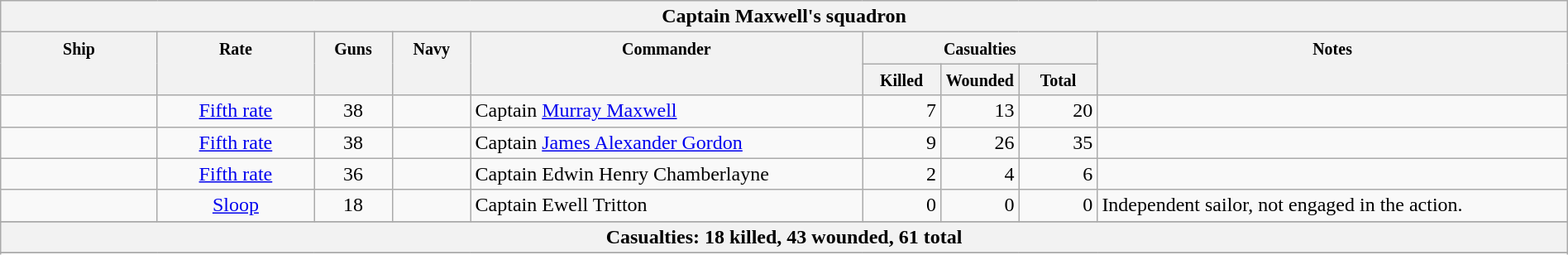<table class="wikitable" width=100%>
<tr valign="top">
<th colspan="11" bgcolor="white">Captain Maxwell's squadron</th>
</tr>
<tr valign="top"|- valign="top">
<th width=10%; align= center rowspan=2><small> Ship </small></th>
<th width=10%; align= center rowspan=2><small> Rate </small></th>
<th width=5%; align= center rowspan=2><small> Guns </small></th>
<th width=5%; align= center rowspan=2><small> Navy </small></th>
<th width=25%; align= center rowspan=2><small> Commander </small></th>
<th width=15%; align= center colspan=3><small>Casualties</small></th>
<th width=30%; align= center rowspan=2><small>Notes</small></th>
</tr>
<tr valign="top">
<th width=5%; align= center><small> Killed </small></th>
<th width=5%; align= center><small> Wounded </small></th>
<th width=5%; align= center><small> Total</small></th>
</tr>
<tr valign="top">
<td align= left></td>
<td align= center><a href='#'>Fifth rate</a></td>
<td align= center>38</td>
<td align= center></td>
<td align= left>Captain <a href='#'>Murray Maxwell</a></td>
<td align= right>7</td>
<td align= right>13</td>
<td align= right>20</td>
<td align= left></td>
</tr>
<tr valign="top">
<td align= left></td>
<td align= center><a href='#'>Fifth rate</a></td>
<td align= center>38</td>
<td align= center></td>
<td align= left>Captain <a href='#'>James Alexander Gordon</a></td>
<td align= right>9</td>
<td align= right>26</td>
<td align= right>35</td>
<td align= left></td>
</tr>
<tr valign="top">
<td align= left></td>
<td align= center><a href='#'>Fifth rate</a></td>
<td align= center>36</td>
<td align= center></td>
<td align= left>Captain Edwin Henry Chamberlayne</td>
<td align= right>2</td>
<td align= right>4</td>
<td align= right>6</td>
<td align= left></td>
</tr>
<tr valign="top">
<td align= left></td>
<td align= center><a href='#'>Sloop</a></td>
<td align= center>18</td>
<td align= center></td>
<td align= left>Captain Ewell Tritton</td>
<td align= right>0</td>
<td align= right>0</td>
<td align= right>0</td>
<td align= left>Independent sailor, not engaged in the action.</td>
</tr>
<tr>
</tr>
<tr valign="top">
<th colspan="11" bgcolor="white">Casualties: 18 killed, 43 wounded, 61 total</th>
</tr>
<tr valign="top">
</tr>
<tr>
</tr>
</table>
